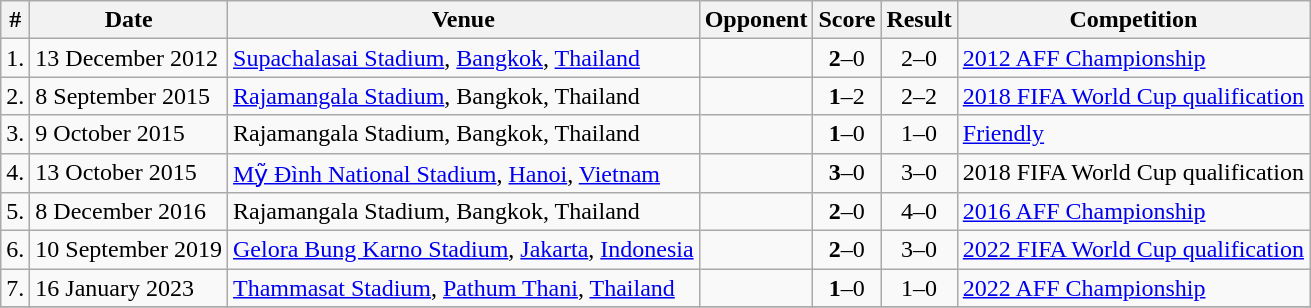<table class="wikitable">
<tr>
<th>#</th>
<th>Date</th>
<th>Venue</th>
<th>Opponent</th>
<th>Score</th>
<th>Result</th>
<th>Competition</th>
</tr>
<tr>
<td>1.</td>
<td>13 December 2012</td>
<td><a href='#'>Supachalasai Stadium</a>, <a href='#'>Bangkok</a>, <a href='#'>Thailand</a></td>
<td></td>
<td align=center><strong>2</strong>–0</td>
<td align=center>2–0</td>
<td><a href='#'>2012 AFF Championship</a></td>
</tr>
<tr>
<td>2.</td>
<td>8 September 2015</td>
<td><a href='#'>Rajamangala Stadium</a>, Bangkok, Thailand</td>
<td></td>
<td align=center><strong>1</strong>–2</td>
<td align=center>2–2</td>
<td><a href='#'>2018 FIFA World Cup qualification</a></td>
</tr>
<tr>
<td>3.</td>
<td>9 October 2015</td>
<td>Rajamangala Stadium, Bangkok, Thailand</td>
<td></td>
<td align=center><strong>1</strong>–0</td>
<td align=center>1–0</td>
<td><a href='#'>Friendly</a></td>
</tr>
<tr>
<td>4.</td>
<td>13 October 2015</td>
<td><a href='#'>Mỹ Đình National Stadium</a>, <a href='#'>Hanoi</a>, <a href='#'>Vietnam</a></td>
<td></td>
<td align=center><strong>3</strong>–0</td>
<td align=center>3–0</td>
<td>2018 FIFA World Cup qualification</td>
</tr>
<tr>
<td>5.</td>
<td>8 December 2016</td>
<td>Rajamangala Stadium, Bangkok, Thailand</td>
<td></td>
<td align=center><strong>2</strong>–0</td>
<td align=center>4–0</td>
<td><a href='#'>2016 AFF Championship</a></td>
</tr>
<tr>
<td>6.</td>
<td>10 September 2019</td>
<td><a href='#'>Gelora Bung Karno Stadium</a>, <a href='#'>Jakarta</a>, <a href='#'>Indonesia</a></td>
<td></td>
<td align=center><strong>2</strong>–0</td>
<td align=center>3–0</td>
<td><a href='#'>2022 FIFA World Cup qualification</a></td>
</tr>
<tr>
<td>7.</td>
<td>16 January 2023</td>
<td><a href='#'>Thammasat Stadium</a>, <a href='#'>Pathum Thani</a>, <a href='#'>Thailand</a></td>
<td></td>
<td align=center><strong>1</strong>–0</td>
<td align=center>1–0</td>
<td><a href='#'>2022 AFF Championship</a></td>
</tr>
<tr>
</tr>
</table>
